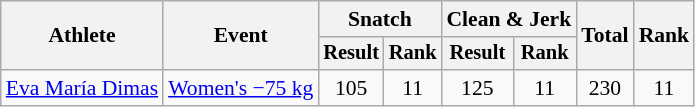<table class="wikitable" style="font-size:90%">
<tr>
<th rowspan="2">Athlete</th>
<th rowspan="2">Event</th>
<th colspan="2">Snatch</th>
<th colspan="2">Clean & Jerk</th>
<th rowspan="2">Total</th>
<th rowspan="2">Rank</th>
</tr>
<tr style="font-size:95%">
<th>Result</th>
<th>Rank</th>
<th>Result</th>
<th>Rank</th>
</tr>
<tr align=center>
<td align=left><a href='#'>Eva María Dimas</a></td>
<td align=left><a href='#'>Women's −75 kg</a></td>
<td>105</td>
<td>11</td>
<td>125</td>
<td>11</td>
<td>230</td>
<td>11</td>
</tr>
</table>
